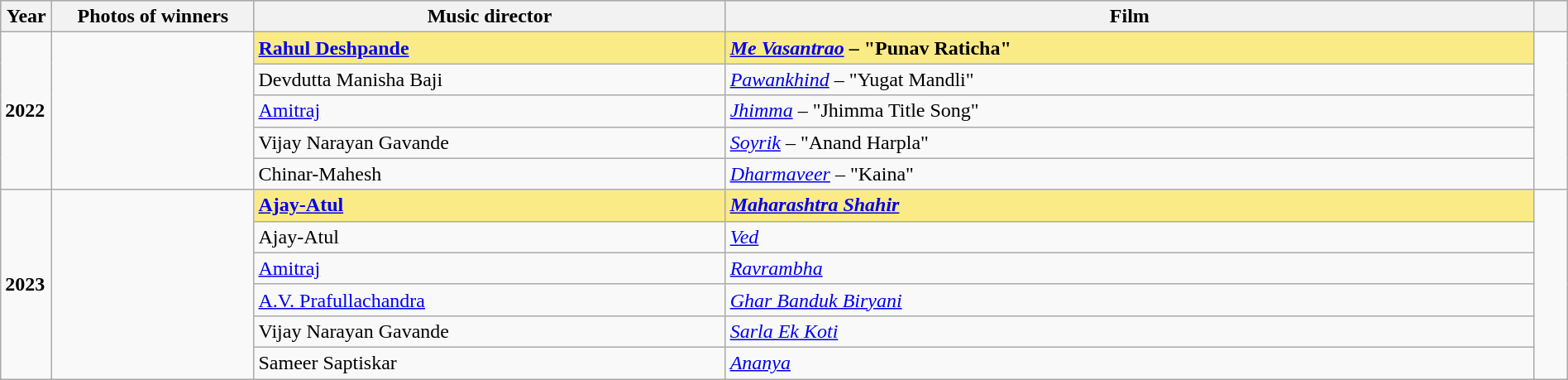<table class="wikitable" style="width:100%">
<tr bgcolor="#bebebe">
<th width="2%">Year</th>
<th width="12%">Photos of winners</th>
<th width="28%">Music director</th>
<th width="48%">Film</th>
<th width="2%"></th>
</tr>
<tr>
<td rowspan="5"><strong>2022</strong></td>
<td rowspan="5"></td>
<td style="background:#FAEB86"><strong><a href='#'>Rahul Deshpande</a></strong></td>
<td style="background:#FAEB86"><strong><em><a href='#'>Me Vasantrao</a></em></strong> <strong>– "Punav Raticha"</strong></td>
<td rowspan="5"></td>
</tr>
<tr>
<td>Devdutta Manisha Baji</td>
<td><em><a href='#'>Pawankhind</a></em> – "Yugat Mandli"</td>
</tr>
<tr>
<td><a href='#'>Amitraj</a></td>
<td><em><a href='#'>Jhimma</a></em> – "Jhimma Title Song"</td>
</tr>
<tr>
<td>Vijay Narayan Gavande</td>
<td><em><a href='#'>Soyrik</a></em> – "Anand Harpla"</td>
</tr>
<tr>
<td>Chinar-Mahesh</td>
<td><em><a href='#'>Dharmaveer</a></em> – "Kaina"</td>
</tr>
<tr>
<td rowspan="6"><strong>2023</strong></td>
<td rowspan="6"></td>
<td style="background:#FAEB86"><strong><a href='#'>Ajay-Atul</a></strong></td>
<td style="background:#FAEB86"><strong><em><a href='#'>Maharashtra Shahir</a></em></strong></td>
<td rowspan="6"></td>
</tr>
<tr>
<td>Ajay-Atul</td>
<td><em><a href='#'>Ved</a></em></td>
</tr>
<tr>
<td><a href='#'>Amitraj</a></td>
<td><em><a href='#'>Ravrambha</a></em></td>
</tr>
<tr>
<td><a href='#'>A.V. Prafullachandra</a></td>
<td><em><a href='#'>Ghar Banduk Biryani</a></em></td>
</tr>
<tr>
<td>Vijay Narayan Gavande</td>
<td><em><a href='#'>Sarla Ek Koti</a></em></td>
</tr>
<tr>
<td>Sameer Saptiskar</td>
<td><em><a href='#'>Ananya</a></em></td>
</tr>
</table>
